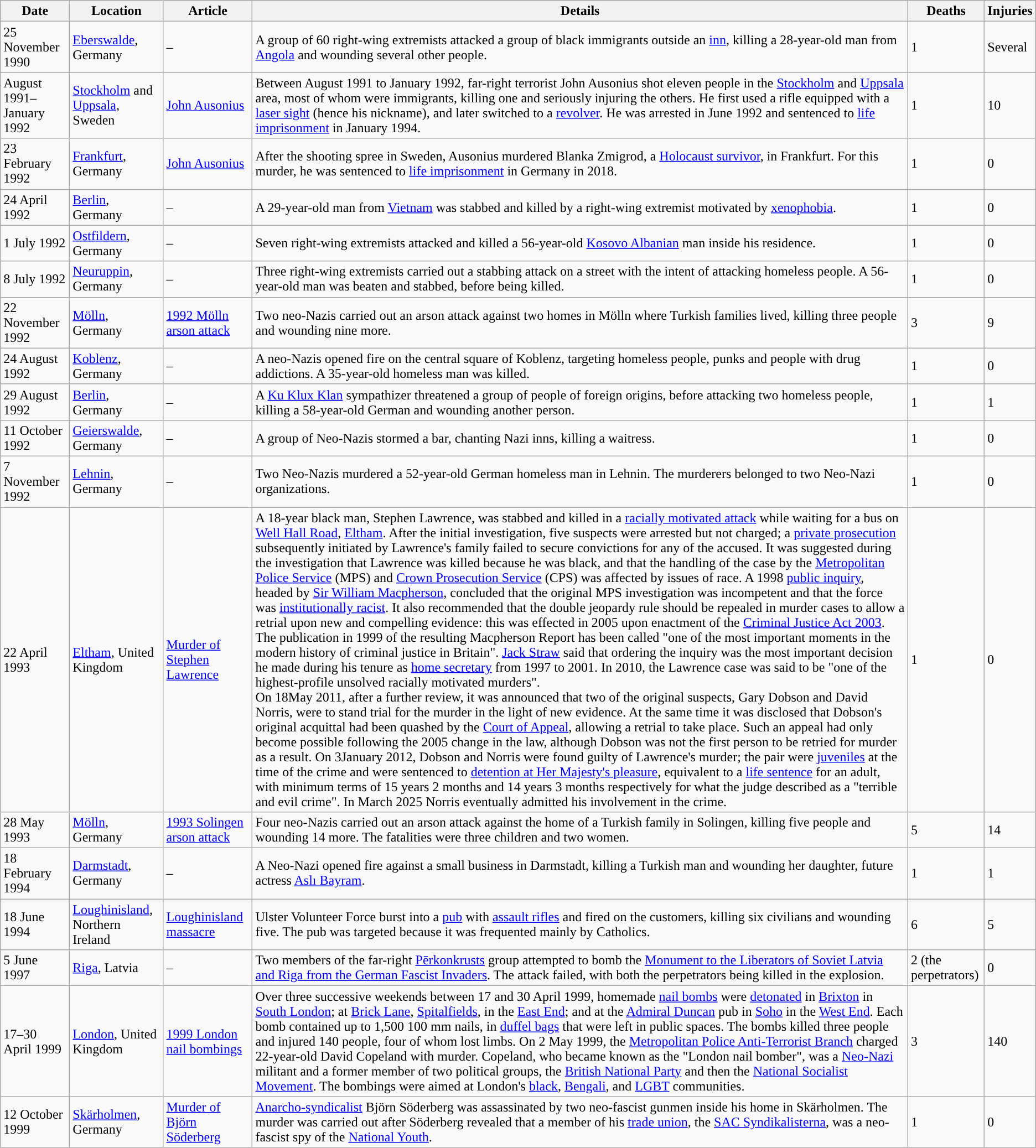<table class="wikitable ">
<tr>
<th>Date</th>
<th>Location</th>
<th>Article</th>
<th>Details</th>
<th>Deaths</th>
<th>Injuries</th>
</tr>
<tr>
<td>25 November 1990</td>
<td> <a href='#'>Eberswalde</a>, Germany</td>
<td>–</td>
<td>A group of 60 right-wing extremists attacked a group of black immigrants outside an <a href='#'>inn</a>, killing a 28-year-old man from <a href='#'>Angola</a> and wounding several other people.</td>
<td>1</td>
<td>Several</td>
</tr>
<tr>
<td>August 1991–January 1992</td>
<td> <a href='#'>Stockholm</a> and <a href='#'>Uppsala</a>, Sweden</td>
<td><a href='#'>John Ausonius</a></td>
<td>Between August 1991 to January 1992, far-right terrorist John Ausonius shot eleven people in the <a href='#'>Stockholm</a> and <a href='#'>Uppsala</a> area, most of whom were immigrants, killing one and seriously injuring the others. He first used a rifle equipped with a <a href='#'>laser sight</a> (hence his nickname), and later switched to a <a href='#'>revolver</a>. He was arrested in June 1992 and sentenced to <a href='#'>life imprisonment</a> in January 1994.</td>
<td>1</td>
<td>10</td>
</tr>
<tr>
<td>23 February 1992</td>
<td> <a href='#'>Frankfurt</a>, Germany</td>
<td><a href='#'>John Ausonius</a></td>
<td>After the shooting spree in Sweden, Ausonius murdered Blanka Zmigrod, a <a href='#'>Holocaust survivor</a>, in Frankfurt. For this murder, he was sentenced to <a href='#'>life imprisonment</a> in Germany in 2018.</td>
<td>1</td>
<td>0</td>
</tr>
<tr>
<td>24 April 1992</td>
<td> <a href='#'>Berlin</a>, Germany</td>
<td>–</td>
<td>A 29-year-old man from <a href='#'>Vietnam</a> was stabbed and killed by a right-wing extremist motivated by <a href='#'>xenophobia</a>.</td>
<td>1</td>
<td>0</td>
</tr>
<tr>
<td>1 July 1992</td>
<td> <a href='#'>Ostfildern</a>, Germany</td>
<td>–</td>
<td>Seven right-wing extremists attacked and killed a 56-year-old <a href='#'>Kosovo Albanian</a> man inside his residence.</td>
<td>1</td>
<td>0</td>
</tr>
<tr>
<td>8 July 1992</td>
<td> <a href='#'>Neuruppin</a>, Germany</td>
<td>–</td>
<td>Three right-wing extremists carried out a stabbing attack on a street with the intent of attacking homeless people. A 56-year-old man was beaten and stabbed, before being killed.</td>
<td>1</td>
<td>0</td>
</tr>
<tr>
<td>22 November 1992</td>
<td> <a href='#'>Mölln</a>, Germany</td>
<td><a href='#'>1992 Mölln arson attack</a></td>
<td>Two neo-Nazis carried out an arson attack against two homes in Mölln where Turkish families lived, killing three people and wounding nine more.</td>
<td>3</td>
<td>9</td>
</tr>
<tr>
<td>24 August 1992</td>
<td> <a href='#'>Koblenz</a>, Germany</td>
<td>–</td>
<td>A neo-Nazis opened fire on the central square of Koblenz, targeting homeless people, punks and people with drug addictions. A 35-year-old homeless man was killed.</td>
<td>1</td>
<td>0</td>
</tr>
<tr>
<td>29 August 1992</td>
<td> <a href='#'>Berlin</a>, Germany</td>
<td>–</td>
<td>A <a href='#'>Ku Klux Klan</a> sympathizer threatened a group of people of foreign origins, before attacking two homeless people, killing a 58-year-old German and wounding another person.</td>
<td>1</td>
<td>1</td>
</tr>
<tr>
<td>11 October 1992</td>
<td> <a href='#'>Geierswalde</a>, Germany</td>
<td>–</td>
<td>A group of Neo-Nazis stormed a bar, chanting Nazi inns, killing a waitress.</td>
<td>1</td>
<td>0</td>
</tr>
<tr>
<td>7 November 1992</td>
<td> <a href='#'>Lehnin</a>, Germany</td>
<td>–</td>
<td>Two Neo-Nazis murdered a 52-year-old German homeless man in Lehnin. The murderers belonged to two Neo-Nazi organizations.</td>
<td>1</td>
<td>0</td>
</tr>
<tr>
<td>22 April 1993</td>
<td> <a href='#'>Eltham</a>, United Kingdom</td>
<td><a href='#'>Murder of Stephen Lawrence</a></td>
<td>A 18-year black man, Stephen Lawrence, was stabbed and killed in a <a href='#'>racially motivated attack</a> while waiting for a bus on <a href='#'>Well Hall Road</a>, <a href='#'>Eltham</a>. After the initial investigation, five suspects were arrested but not charged; a <a href='#'>private prosecution</a> subsequently initiated by Lawrence's family failed to secure convictions for any of the accused. It was suggested during the investigation that Lawrence was killed because he was black, and that the handling of the case by the <a href='#'>Metropolitan Police Service</a> (MPS) and <a href='#'>Crown Prosecution Service</a> (CPS) was affected by issues of race. A 1998 <a href='#'>public inquiry</a>, headed by <a href='#'>Sir William Macpherson</a>, concluded that the original MPS investigation was incompetent and that the force was <a href='#'>institutionally racist</a>. It also recommended that the double jeopardy rule should be repealed in murder cases to allow a retrial upon new and compelling evidence: this was effected in 2005 upon enactment of the <a href='#'>Criminal Justice Act 2003</a>. The publication in 1999 of the resulting Macpherson Report has been called "one of the most important moments in the modern history of criminal justice in Britain". <a href='#'>Jack Straw</a> said that ordering the inquiry was the most important decision he made during his tenure as <a href='#'>home secretary</a> from 1997 to 2001. In 2010, the Lawrence case was said to be "one of the highest-profile unsolved racially motivated murders".<br>On 18May 2011, after a further review, it was announced that two of the original suspects, Gary Dobson and David Norris, were to stand trial for the murder in the light of new evidence. At the same time it was disclosed that Dobson's original acquittal had been quashed by the <a href='#'>Court of Appeal</a>, allowing a retrial to take place. Such an appeal had only become possible following the 2005 change in the law, although Dobson was not the first person to be retried for murder as a result. On 3January 2012, Dobson and Norris were found guilty of Lawrence's murder; the pair were <a href='#'>juveniles</a> at the time of the crime and were sentenced to <a href='#'>detention at Her Majesty's pleasure</a>, equivalent to a <a href='#'>life sentence</a> for an adult, with minimum terms of 15 years 2 months and 14 years 3 months respectively for what the judge described as a "terrible and evil crime". In March 2025 Norris eventually admitted his involvement in the crime.</td>
<td>1</td>
<td>0</td>
</tr>
<tr>
<td>28 May 1993</td>
<td> <a href='#'>Mölln</a>, Germany</td>
<td><a href='#'>1993 Solingen arson attack</a></td>
<td>Four neo-Nazis carried out an arson attack against the home of a Turkish family in Solingen, killing five people and wounding 14 more. The fatalities were three children and two women.</td>
<td>5</td>
<td>14</td>
</tr>
<tr>
<td>18 February 1994</td>
<td> <a href='#'>Darmstadt</a>, Germany</td>
<td>–</td>
<td>A Neo-Nazi opened fire against a small business in Darmstadt, killing a Turkish man and wounding her daughter, future actress <a href='#'>Aslı Bayram</a>.</td>
<td>1</td>
<td>1</td>
</tr>
<tr>
<td>18 June 1994</td>
<td> <a href='#'>Loughinisland</a>, Northern Ireland</td>
<td><a href='#'>Loughinisland massacre</a></td>
<td>Ulster Volunteer Force burst into a <a href='#'>pub</a> with <a href='#'>assault rifles</a> and fired on the customers, killing six civilians and wounding five. The pub was targeted because it was frequented mainly by Catholics.</td>
<td>6</td>
<td>5</td>
</tr>
<tr>
<td>5 June 1997</td>
<td> <a href='#'>Riga</a>, Latvia</td>
<td>–</td>
<td>Two members of the far-right <a href='#'>Pērkonkrusts</a> group attempted to bomb the <a href='#'>Monument to the Liberators of Soviet Latvia and Riga from the German Fascist Invaders</a>. The attack failed, with both the perpetrators being killed in the explosion.</td>
<td>2 (the perpetrators)</td>
<td>0</td>
</tr>
<tr>
<td>17–30 April 1999</td>
<td> <a href='#'>London</a>, United Kingdom</td>
<td><a href='#'>1999 London nail bombings</a></td>
<td>Over three successive weekends between 17 and 30 April 1999, homemade <a href='#'>nail bombs</a> were <a href='#'>detonated</a> in <a href='#'>Brixton</a> in <a href='#'>South London</a>; at <a href='#'>Brick Lane</a>, <a href='#'>Spitalfields</a>, in the <a href='#'>East End</a>; and at the <a href='#'>Admiral Duncan</a> pub in <a href='#'>Soho</a> in the <a href='#'>West End</a>. Each bomb contained up to 1,500 100 mm nails, in <a href='#'>duffel bags</a> that were left in public spaces. The bombs killed three people and injured 140 people, four of whom lost limbs. On 2 May 1999, the <a href='#'>Metropolitan Police Anti-Terrorist Branch</a> charged 22-year-old David Copeland with murder. Copeland, who became known as the "London nail bomber", was a <a href='#'>Neo-Nazi</a> militant and a former member of two political groups, the <a href='#'>British National Party</a> and then the <a href='#'>National Socialist Movement</a>. The bombings were aimed at London's <a href='#'>black</a>, <a href='#'>Bengali</a>, and <a href='#'>LGBT</a> communities.</td>
<td>3</td>
<td>140</td>
</tr>
<tr>
<td>12 October 1999</td>
<td> <a href='#'>Skärholmen</a>, Germany</td>
<td><a href='#'>Murder of Björn Söderberg</a></td>
<td><a href='#'>Anarcho-syndicalist</a> Björn Söderberg was assassinated by two neo-fascist gunmen inside his home in Skärholmen. The murder was carried out after Söderberg revealed that a member of his <a href='#'>trade union</a>, the <a href='#'>SAC Syndikalisterna</a>, was a neo-fascist spy of the <a href='#'>National Youth</a>.</td>
<td>1</td>
<td>0</td>
</tr>
</table>
